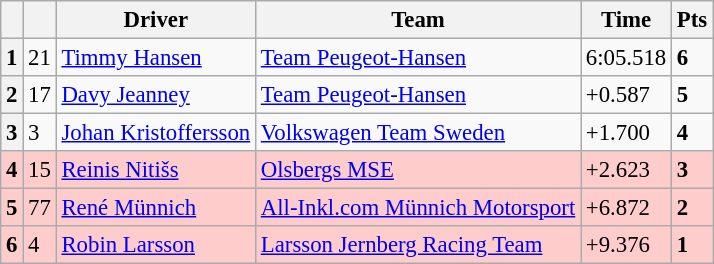<table class=wikitable style="font-size:95%">
<tr>
<th></th>
<th></th>
<th>Driver</th>
<th>Team</th>
<th>Time</th>
<th>Pts</th>
</tr>
<tr>
<th>1</th>
<td>21</td>
<td> <a href='#'>Timmy Hansen</a></td>
<td><a href='#'>Team Peugeot-Hansen</a></td>
<td>6:05.518</td>
<td><strong>6</strong></td>
</tr>
<tr>
<th>2</th>
<td>17</td>
<td> <a href='#'>Davy Jeanney</a></td>
<td><a href='#'>Team Peugeot-Hansen</a></td>
<td>+0.587</td>
<td><strong>5</strong></td>
</tr>
<tr>
<th>3</th>
<td>3</td>
<td> <a href='#'>Johan Kristoffersson</a></td>
<td><a href='#'>Volkswagen Team Sweden</a></td>
<td>+1.700</td>
<td><strong>4</strong></td>
</tr>
<tr>
<th style="background:#ffcccc;">4</th>
<td style="background:#ffcccc;">15</td>
<td style="background:#ffcccc;"> <a href='#'>Reinis Nitišs</a></td>
<td style="background:#ffcccc;"><a href='#'>Olsbergs MSE</a></td>
<td style="background:#ffcccc;">+2.623</td>
<td style="background:#ffcccc;"><strong>3</strong></td>
</tr>
<tr>
<th style="background:#ffcccc;">5</th>
<td style="background:#ffcccc;">77</td>
<td style="background:#ffcccc;"> <a href='#'>René Münnich</a></td>
<td style="background:#ffcccc;"><a href='#'>All-Inkl.com Münnich Motorsport</a></td>
<td style="background:#ffcccc;">+6.872</td>
<td style="background:#ffcccc;"><strong>2</strong></td>
</tr>
<tr>
<th style="background:#ffcccc;">6</th>
<td style="background:#ffcccc;">4</td>
<td style="background:#ffcccc;"> <a href='#'>Robin Larsson</a></td>
<td style="background:#ffcccc;"><a href='#'>Larsson Jernberg Racing Team</a></td>
<td style="background:#ffcccc;">+9.376</td>
<td style="background:#ffcccc;"><strong>1</strong></td>
</tr>
</table>
